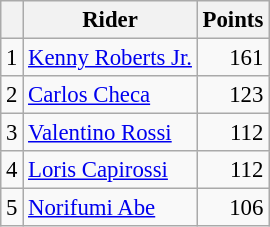<table class="wikitable" style="font-size: 95%;">
<tr>
<th></th>
<th>Rider</th>
<th>Points</th>
</tr>
<tr>
<td align=center>1</td>
<td> <a href='#'>Kenny Roberts Jr.</a></td>
<td align=right>161</td>
</tr>
<tr>
<td align=center>2</td>
<td> <a href='#'>Carlos Checa</a></td>
<td align=right>123</td>
</tr>
<tr>
<td align=center>3</td>
<td> <a href='#'>Valentino Rossi</a></td>
<td align=right>112</td>
</tr>
<tr>
<td align=center>4</td>
<td> <a href='#'>Loris Capirossi</a></td>
<td align=right>112</td>
</tr>
<tr>
<td align=center>5</td>
<td> <a href='#'>Norifumi Abe</a></td>
<td align=right>106</td>
</tr>
</table>
